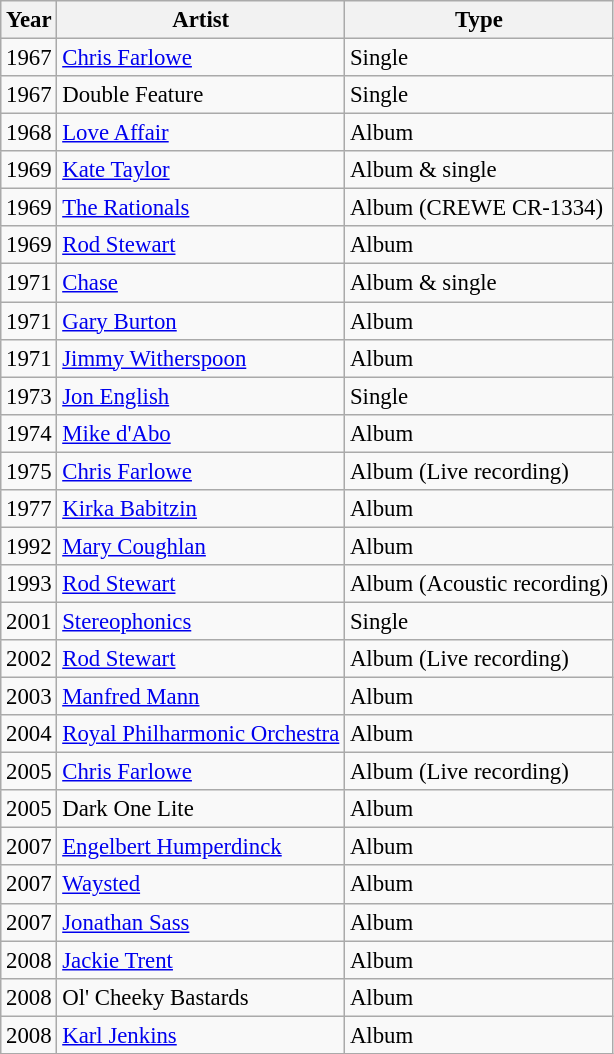<table class=wikitable style="font-size:95%">
<tr>
<th>Year</th>
<th>Artist</th>
<th>Type</th>
</tr>
<tr>
<td>1967</td>
<td><a href='#'>Chris Farlowe</a></td>
<td>Single</td>
</tr>
<tr>
<td>1967</td>
<td>Double Feature</td>
<td>Single</td>
</tr>
<tr>
<td>1968</td>
<td><a href='#'>Love Affair</a></td>
<td>Album</td>
</tr>
<tr>
<td>1969</td>
<td><a href='#'>Kate Taylor</a></td>
<td>Album & single</td>
</tr>
<tr>
<td>1969</td>
<td><a href='#'>The Rationals</a></td>
<td>Album (CREWE CR-1334)</td>
</tr>
<tr>
<td>1969</td>
<td><a href='#'>Rod Stewart</a></td>
<td>Album</td>
</tr>
<tr>
<td>1971</td>
<td><a href='#'>Chase</a></td>
<td>Album & single</td>
</tr>
<tr>
<td>1971</td>
<td><a href='#'>Gary Burton</a></td>
<td>Album</td>
</tr>
<tr>
<td>1971</td>
<td><a href='#'>Jimmy Witherspoon</a></td>
<td>Album</td>
</tr>
<tr>
<td>1973</td>
<td><a href='#'>Jon English</a></td>
<td>Single</td>
</tr>
<tr>
<td>1974</td>
<td><a href='#'>Mike d'Abo</a></td>
<td>Album</td>
</tr>
<tr>
<td>1975</td>
<td><a href='#'>Chris Farlowe</a></td>
<td>Album (Live recording)</td>
</tr>
<tr>
<td>1977</td>
<td><a href='#'>Kirka Babitzin</a></td>
<td>Album</td>
</tr>
<tr>
<td>1992</td>
<td><a href='#'>Mary Coughlan</a></td>
<td>Album</td>
</tr>
<tr>
<td>1993</td>
<td><a href='#'>Rod Stewart</a></td>
<td>Album (Acoustic recording)</td>
</tr>
<tr>
<td>2001</td>
<td><a href='#'>Stereophonics</a></td>
<td>Single</td>
</tr>
<tr>
<td>2002</td>
<td><a href='#'>Rod Stewart</a></td>
<td>Album (Live recording)</td>
</tr>
<tr>
<td>2003</td>
<td><a href='#'>Manfred Mann</a></td>
<td>Album</td>
</tr>
<tr>
<td>2004</td>
<td><a href='#'>Royal Philharmonic Orchestra</a></td>
<td>Album</td>
</tr>
<tr>
<td>2005</td>
<td><a href='#'>Chris Farlowe</a></td>
<td>Album (Live recording)</td>
</tr>
<tr>
<td>2005</td>
<td>Dark One Lite</td>
<td>Album</td>
</tr>
<tr>
<td>2007</td>
<td><a href='#'>Engelbert Humperdinck</a></td>
<td>Album</td>
</tr>
<tr>
<td>2007</td>
<td><a href='#'>Waysted</a></td>
<td>Album</td>
</tr>
<tr>
<td>2007</td>
<td><a href='#'>Jonathan Sass</a></td>
<td>Album</td>
</tr>
<tr>
<td>2008</td>
<td><a href='#'>Jackie Trent</a></td>
<td>Album</td>
</tr>
<tr>
<td>2008</td>
<td>Ol' Cheeky Bastards</td>
<td>Album</td>
</tr>
<tr>
<td>2008</td>
<td><a href='#'>Karl Jenkins</a></td>
<td>Album</td>
</tr>
</table>
